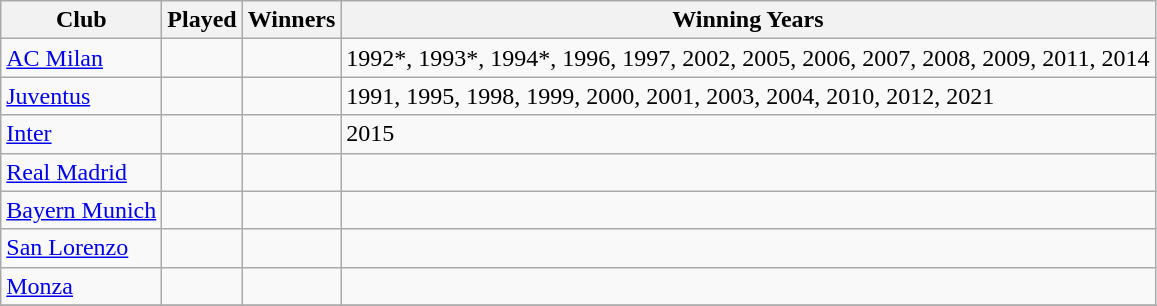<table class="wikitable">
<tr>
<th>Club</th>
<th>Played</th>
<th>Winners</th>
<th>Winning Years</th>
</tr>
<tr>
<td><a href='#'>AC Milan</a></td>
<td></td>
<td></td>
<td>1992*, 1993*, 1994*, 1996, 1997, 2002, 2005, 2006, 2007, 2008, 2009, 2011, 2014</td>
</tr>
<tr>
<td><a href='#'>Juventus</a></td>
<td></td>
<td></td>
<td>1991, 1995, 1998, 1999, 2000, 2001, 2003, 2004, 2010, 2012, 2021</td>
</tr>
<tr>
<td><a href='#'>Inter</a></td>
<td></td>
<td></td>
<td>2015</td>
</tr>
<tr>
<td><a href='#'>Real Madrid</a></td>
<td></td>
<td></td>
<td></td>
</tr>
<tr>
<td><a href='#'>Bayern Munich</a></td>
<td></td>
<td></td>
<td></td>
</tr>
<tr>
<td><a href='#'>San Lorenzo</a></td>
<td></td>
<td></td>
<td></td>
</tr>
<tr>
<td><a href='#'>Monza</a></td>
<td></td>
<td></td>
<td></td>
</tr>
<tr>
</tr>
</table>
